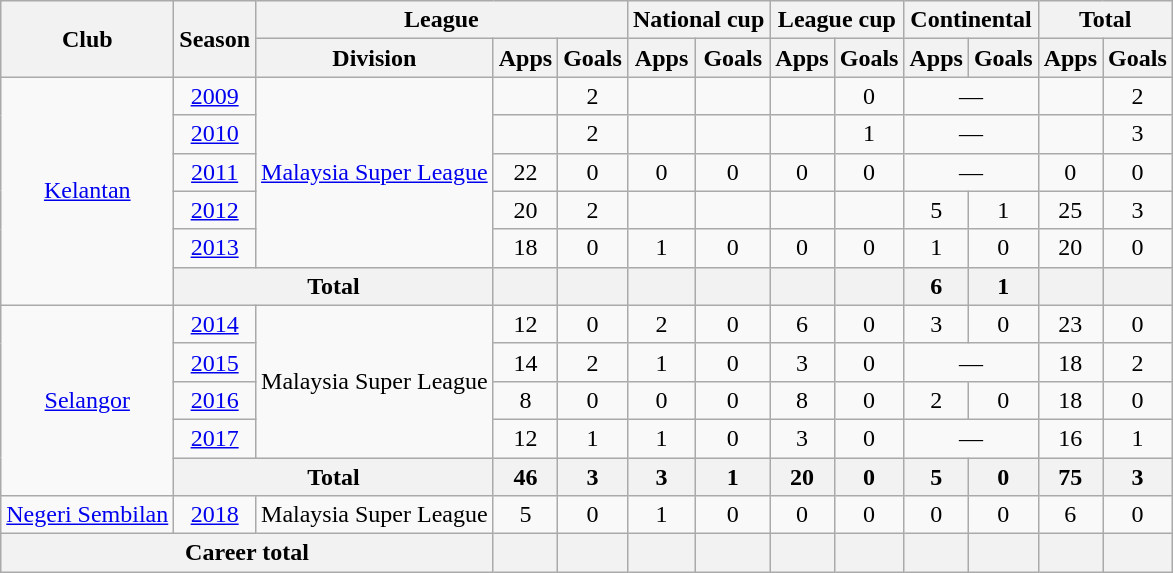<table class="wikitable" style="text-align:center">
<tr>
<th rowspan="2">Club</th>
<th rowspan="2">Season</th>
<th colspan="3">League</th>
<th colspan="2">National cup</th>
<th colspan="2">League cup</th>
<th colspan="2">Continental</th>
<th colspan="2">Total</th>
</tr>
<tr>
<th>Division</th>
<th>Apps</th>
<th>Goals</th>
<th>Apps</th>
<th>Goals</th>
<th>Apps</th>
<th>Goals</th>
<th>Apps</th>
<th>Goals</th>
<th>Apps</th>
<th>Goals</th>
</tr>
<tr>
<td rowspan="6"><a href='#'>Kelantan</a></td>
<td><a href='#'>2009</a></td>
<td rowspan="5"><a href='#'>Malaysia Super League</a></td>
<td></td>
<td>2</td>
<td></td>
<td></td>
<td></td>
<td>0</td>
<td colspan="2">—</td>
<td></td>
<td>2</td>
</tr>
<tr>
<td><a href='#'>2010</a></td>
<td></td>
<td>2</td>
<td></td>
<td></td>
<td></td>
<td>1</td>
<td colspan="2">—</td>
<td></td>
<td>3</td>
</tr>
<tr>
<td><a href='#'>2011</a></td>
<td>22</td>
<td>0</td>
<td>0</td>
<td>0</td>
<td>0</td>
<td>0</td>
<td colspan="2">—</td>
<td>0</td>
<td>0</td>
</tr>
<tr>
<td><a href='#'>2012</a></td>
<td>20</td>
<td>2</td>
<td></td>
<td></td>
<td></td>
<td></td>
<td>5</td>
<td>1</td>
<td>25</td>
<td>3</td>
</tr>
<tr>
<td><a href='#'>2013</a></td>
<td>18</td>
<td>0</td>
<td>1</td>
<td>0</td>
<td>0</td>
<td>0</td>
<td>1</td>
<td>0</td>
<td>20</td>
<td>0</td>
</tr>
<tr>
<th colspan="2">Total</th>
<th></th>
<th></th>
<th></th>
<th></th>
<th></th>
<th></th>
<th>6</th>
<th>1</th>
<th></th>
<th></th>
</tr>
<tr>
<td rowspan="5"><a href='#'>Selangor</a></td>
<td><a href='#'>2014</a></td>
<td rowspan="4">Malaysia Super League</td>
<td>12</td>
<td>0</td>
<td>2</td>
<td>0</td>
<td>6</td>
<td>0</td>
<td>3</td>
<td>0</td>
<td>23</td>
<td>0</td>
</tr>
<tr>
<td><a href='#'>2015</a></td>
<td>14</td>
<td>2</td>
<td>1</td>
<td>0</td>
<td>3</td>
<td>0</td>
<td colspan=2>—</td>
<td>18</td>
<td>2</td>
</tr>
<tr>
<td><a href='#'>2016</a></td>
<td>8</td>
<td>0</td>
<td>0</td>
<td>0</td>
<td>8</td>
<td>0</td>
<td>2</td>
<td>0</td>
<td>18</td>
<td>0</td>
</tr>
<tr>
<td><a href='#'>2017</a></td>
<td>12</td>
<td>1</td>
<td>1</td>
<td>0</td>
<td>3</td>
<td>0</td>
<td colspan=2>—</td>
<td>16</td>
<td>1</td>
</tr>
<tr>
<th colspan="2">Total</th>
<th>46</th>
<th>3</th>
<th>3</th>
<th>1</th>
<th>20</th>
<th>0</th>
<th>5</th>
<th>0</th>
<th>75</th>
<th>3</th>
</tr>
<tr>
<td><a href='#'>Negeri Sembilan</a></td>
<td><a href='#'>2018</a></td>
<td>Malaysia Super League</td>
<td>5</td>
<td>0</td>
<td>1</td>
<td>0</td>
<td>0</td>
<td>0</td>
<td>0</td>
<td>0</td>
<td>6</td>
<td>0</td>
</tr>
<tr>
<th colspan="3">Career total</th>
<th></th>
<th></th>
<th></th>
<th></th>
<th></th>
<th></th>
<th></th>
<th></th>
<th></th>
<th></th>
</tr>
</table>
